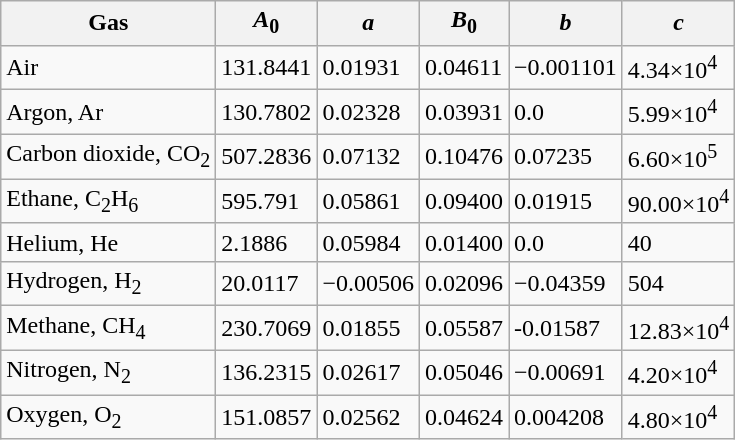<table class="wikitable">
<tr>
<th>Gas</th>
<th><em>A</em><sub>0</sub></th>
<th><em>a</em></th>
<th><em>B</em><sub>0</sub></th>
<th><em>b</em></th>
<th><em>c</em></th>
</tr>
<tr>
<td>Air</td>
<td>131.8441</td>
<td>0.01931</td>
<td>0.04611</td>
<td>−0.001101</td>
<td>4.34×10<sup>4</sup></td>
</tr>
<tr>
<td>Argon, Ar</td>
<td>130.7802</td>
<td>0.02328</td>
<td>0.03931</td>
<td>0.0</td>
<td>5.99×10<sup>4</sup></td>
</tr>
<tr>
<td>Carbon dioxide, CO<sub>2</sub></td>
<td>507.2836</td>
<td>0.07132</td>
<td>0.10476</td>
<td>0.07235</td>
<td>6.60×10<sup>5</sup></td>
</tr>
<tr>
<td>Ethane, C<sub>2</sub>H<sub>6</sub></td>
<td>595.791</td>
<td>0.05861</td>
<td>0.09400</td>
<td>0.01915</td>
<td>90.00×10<sup>4</sup></td>
</tr>
<tr>
<td>Helium, He</td>
<td>2.1886</td>
<td>0.05984</td>
<td>0.01400</td>
<td>0.0</td>
<td>40</td>
</tr>
<tr>
<td>Hydrogen, H<sub>2</sub></td>
<td>20.0117</td>
<td>−0.00506</td>
<td>0.02096</td>
<td>−0.04359</td>
<td>504</td>
</tr>
<tr>
<td>Methane, CH<sub>4</sub></td>
<td>230.7069</td>
<td>0.01855</td>
<td>0.05587</td>
<td>-0.01587</td>
<td>12.83×10<sup>4</sup></td>
</tr>
<tr>
<td>Nitrogen, N<sub>2</sub></td>
<td>136.2315</td>
<td>0.02617</td>
<td>0.05046</td>
<td>−0.00691</td>
<td>4.20×10<sup>4</sup></td>
</tr>
<tr>
<td>Oxygen, O<sub>2</sub></td>
<td>151.0857</td>
<td>0.02562</td>
<td>0.04624</td>
<td>0.004208</td>
<td>4.80×10<sup>4</sup></td>
</tr>
</table>
